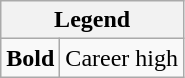<table class="wikitable mw-collapsible mw-collapsed">
<tr>
<th colspan="2">Legend</th>
</tr>
<tr>
<td><strong>Bold</strong></td>
<td>Career high</td>
</tr>
</table>
